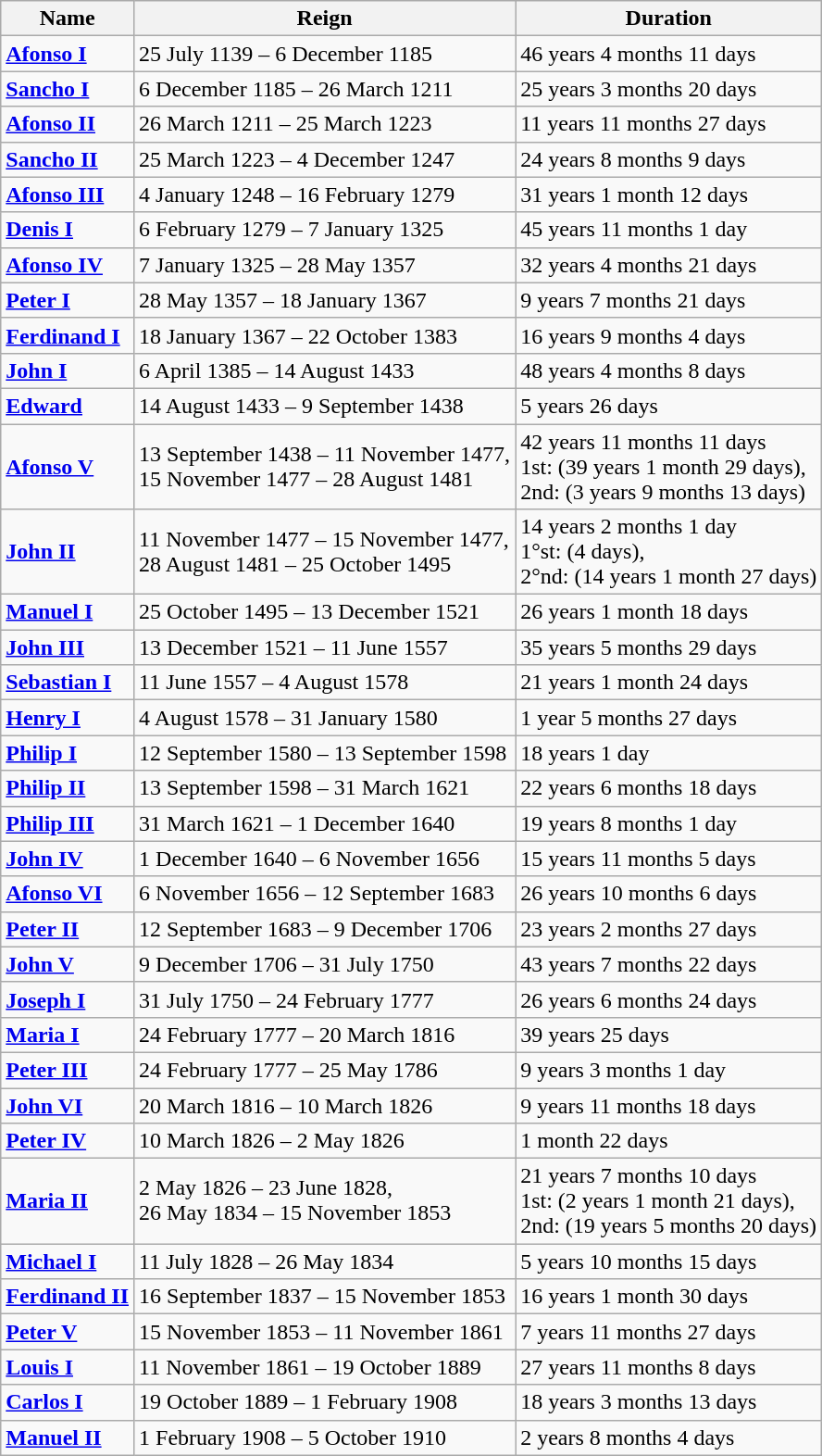<table class="wikitable sortable">
<tr>
<th>Name</th>
<th>Reign</th>
<th>Duration</th>
</tr>
<tr>
<td><strong><a href='#'>Afonso I</a></strong></td>
<td>25 July 1139 – 6 December 1185</td>
<td>46 years 4 months 11 days</td>
</tr>
<tr>
<td><strong><a href='#'>Sancho I</a></strong></td>
<td>6 December 1185 – 26 March 1211</td>
<td>25 years 3 months 20 days</td>
</tr>
<tr>
<td><strong><a href='#'>Afonso II</a></strong></td>
<td>26 March 1211 – 25 March 1223</td>
<td>11 years 11 months 27 days</td>
</tr>
<tr>
<td><strong><a href='#'>Sancho II</a></strong></td>
<td>25 March 1223 – 4 December 1247</td>
<td>24 years 8 months 9 days</td>
</tr>
<tr>
<td><strong><a href='#'>Afonso III</a></strong></td>
<td>4 January 1248 – 16 February 1279</td>
<td>31 years 1 month 12 days</td>
</tr>
<tr>
<td><strong><a href='#'>Denis I</a></strong></td>
<td>6 February 1279 – 7 January 1325</td>
<td>45 years 11 months 1 day</td>
</tr>
<tr>
<td><strong><a href='#'>Afonso IV</a></strong></td>
<td>7 January 1325 – 28 May 1357</td>
<td>32 years 4 months 21 days</td>
</tr>
<tr>
<td><strong><a href='#'>Peter I</a></strong></td>
<td>28 May 1357 – 18 January 1367</td>
<td>9 years 7 months 21 days</td>
</tr>
<tr>
<td><strong><a href='#'>Ferdinand I</a></strong></td>
<td>18 January 1367 – 22 October 1383</td>
<td>16 years 9 months 4 days</td>
</tr>
<tr>
<td><strong><a href='#'>John I</a></strong></td>
<td>6 April 1385 – 14 August 1433</td>
<td>48 years 4 months 8 days</td>
</tr>
<tr>
<td><strong><a href='#'>Edward</a></strong></td>
<td>14 August 1433 – 9 September 1438</td>
<td>5 years 26 days</td>
</tr>
<tr>
<td><strong><a href='#'>Afonso V</a></strong></td>
<td>13 September 1438 – 11 November 1477,<br>15 November 1477 – 28 August 1481</td>
<td>42 years 11 months 11 days<br>1st: (39 years 1 month 29 days),<br>2nd: (3 years 9 months 13 days)</td>
</tr>
<tr>
<td><strong><a href='#'>John II</a></strong></td>
<td>11 November 1477 – 15 November 1477,<br>28 August 1481 – 25 October 1495</td>
<td>14 years 2 months 1 day<br>1°st: (4 days),<br>2°nd: (14 years 1 month 27 days)</td>
</tr>
<tr>
<td><strong><a href='#'>Manuel I</a></strong></td>
<td>25 October 1495 – 13 December 1521</td>
<td>26 years 1 month 18 days</td>
</tr>
<tr>
<td><strong><a href='#'>John III</a></strong></td>
<td>13 December 1521 – 11 June 1557</td>
<td>35 years 5 months 29 days</td>
</tr>
<tr>
<td><strong><a href='#'>Sebastian I</a></strong></td>
<td>11 June 1557 – 4 August 1578</td>
<td>21 years 1 month 24 days</td>
</tr>
<tr>
<td><strong><a href='#'>Henry I</a></strong></td>
<td>4 August 1578 – 31 January 1580</td>
<td>1 year 5 months 27 days</td>
</tr>
<tr>
<td><strong><a href='#'>Philip I</a></strong></td>
<td>12 September 1580 – 13 September 1598</td>
<td>18 years 1 day</td>
</tr>
<tr>
<td><strong><a href='#'>Philip II</a></strong></td>
<td>13 September 1598 – 31 March 1621</td>
<td>22 years 6 months 18 days</td>
</tr>
<tr>
<td><strong><a href='#'>Philip III</a></strong></td>
<td>31 March 1621 – 1 December 1640</td>
<td>19 years 8 months 1 day</td>
</tr>
<tr>
<td><strong><a href='#'>John IV</a></strong></td>
<td>1 December 1640 – 6 November 1656</td>
<td>15 years 11 months 5 days</td>
</tr>
<tr>
<td><strong><a href='#'>Afonso VI</a></strong></td>
<td>6 November 1656 – 12 September 1683</td>
<td>26 years 10 months 6 days</td>
</tr>
<tr>
<td><strong><a href='#'>Peter II</a></strong></td>
<td>12 September 1683 – 9 December 1706</td>
<td>23 years 2 months 27 days</td>
</tr>
<tr>
<td><strong><a href='#'>John V</a></strong></td>
<td>9 December 1706 – 31 July 1750</td>
<td>43 years 7 months 22 days</td>
</tr>
<tr>
<td><strong><a href='#'>Joseph I</a></strong></td>
<td>31 July 1750 – 24 February 1777</td>
<td>26 years 6 months 24 days</td>
</tr>
<tr>
<td><strong><a href='#'>Maria I</a></strong></td>
<td>24 February 1777 – 20 March 1816</td>
<td>39 years 25 days</td>
</tr>
<tr>
<td><strong><a href='#'>Peter III</a></strong></td>
<td>24 February 1777 – 25 May 1786</td>
<td>9 years 3 months 1 day</td>
</tr>
<tr>
<td><strong><a href='#'>John VI</a></strong></td>
<td>20 March 1816 – 10 March 1826</td>
<td>9 years 11 months 18 days</td>
</tr>
<tr>
<td><strong><a href='#'>Peter IV</a></strong></td>
<td>10 March 1826 – 2 May 1826</td>
<td>1 month 22 days</td>
</tr>
<tr>
<td><strong><a href='#'>Maria II</a></strong></td>
<td>2 May 1826 – 23 June 1828,<br>26 May 1834 – 15 November 1853</td>
<td>21 years 7 months 10 days<br>1st: (2 years 1 month 21 days),<br>2nd: (19 years 5 months 20 days)</td>
</tr>
<tr>
<td><strong><a href='#'>Michael I</a></strong></td>
<td>11 July 1828 – 26 May 1834</td>
<td>5 years 10 months 15 days</td>
</tr>
<tr>
<td><strong><a href='#'>Ferdinand II</a></strong></td>
<td>16 September 1837 – 15 November 1853</td>
<td>16 years 1 month 30 days</td>
</tr>
<tr>
<td><strong><a href='#'>Peter V</a></strong></td>
<td>15 November 1853 – 11 November 1861</td>
<td>7 years 11 months 27 days</td>
</tr>
<tr>
<td><strong><a href='#'>Louis I</a></strong></td>
<td>11 November 1861 – 19 October 1889</td>
<td>27 years 11 months 8 days</td>
</tr>
<tr>
<td><strong><a href='#'>Carlos I</a></strong></td>
<td>19 October 1889 – 1 February 1908</td>
<td>18 years 3 months 13 days</td>
</tr>
<tr>
<td><strong><a href='#'>Manuel II</a></strong></td>
<td>1 February 1908 – 5 October 1910</td>
<td>2 years 8 months 4 days</td>
</tr>
</table>
